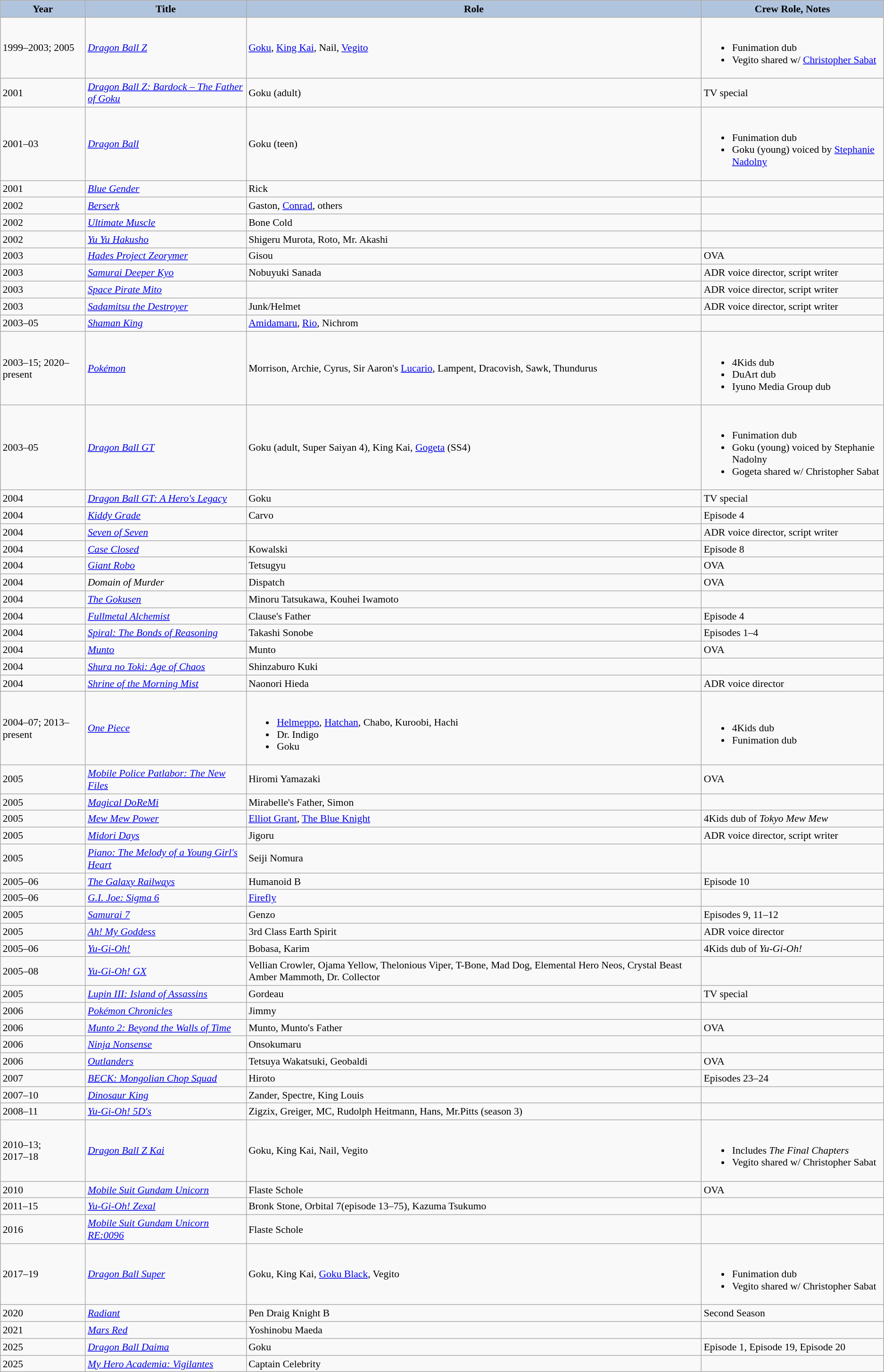<table class="wikitable sortable plainrowheaders" style="font-size: 90%;">
<tr>
<th style="background:#b0c4de;">Year</th>
<th style="background:#b0c4de;">Title</th>
<th style="background:#b0c4de;">Role</th>
<th style="background:#b0c4de;">Crew Role, Notes</th>
</tr>
<tr>
<td>1999–2003; 2005</td>
<td><em><a href='#'>Dragon Ball Z</a></em></td>
<td><a href='#'>Goku</a>, <a href='#'>King Kai</a>, Nail, <a href='#'>Vegito</a></td>
<td><br><ul><li>Funimation dub</li><li>Vegito shared w/ <a href='#'>Christopher Sabat</a></li></ul></td>
</tr>
<tr>
<td>2001</td>
<td><em><a href='#'>Dragon Ball Z: Bardock – The Father of Goku</a></em></td>
<td>Goku (adult)</td>
<td>TV special</td>
</tr>
<tr>
<td>2001–03</td>
<td><em><a href='#'>Dragon Ball</a></em></td>
<td>Goku (teen)</td>
<td><br><ul><li>Funimation dub</li><li>Goku (young) voiced by <a href='#'>Stephanie Nadolny</a></li></ul></td>
</tr>
<tr>
<td>2001</td>
<td><em><a href='#'>Blue Gender</a></em></td>
<td>Rick</td>
<td></td>
</tr>
<tr>
<td>2002</td>
<td><em><a href='#'>Berserk</a></em></td>
<td>Gaston, <a href='#'>Conrad</a>, others</td>
<td></td>
</tr>
<tr>
<td>2002</td>
<td><em><a href='#'>Ultimate Muscle</a></em></td>
<td>Bone Cold</td>
<td></td>
</tr>
<tr>
<td>2002</td>
<td><em><a href='#'>Yu Yu Hakusho</a></em></td>
<td>Shigeru Murota, Roto, Mr. Akashi</td>
<td></td>
</tr>
<tr>
<td>2003</td>
<td><em><a href='#'>Hades Project Zeorymer</a></em></td>
<td>Gisou</td>
<td>OVA</td>
</tr>
<tr>
<td>2003</td>
<td><em><a href='#'>Samurai Deeper Kyo</a></em></td>
<td>Nobuyuki Sanada</td>
<td>ADR voice director, script writer</td>
</tr>
<tr>
<td>2003</td>
<td><em><a href='#'>Space Pirate Mito</a></em></td>
<td></td>
<td>ADR voice director, script writer</td>
</tr>
<tr>
<td>2003</td>
<td><em><a href='#'>Sadamitsu the Destroyer</a></em></td>
<td>Junk/Helmet</td>
<td>ADR voice director, script writer</td>
</tr>
<tr>
<td>2003–05</td>
<td><em><a href='#'>Shaman King</a></em></td>
<td><a href='#'>Amidamaru</a>, <a href='#'>Rio</a>, Nichrom</td>
<td></td>
</tr>
<tr>
<td>2003–15; 2020–present</td>
<td><em><a href='#'>Pokémon</a></em></td>
<td>Morrison, Archie, Cyrus, Sir Aaron's <a href='#'>Lucario</a>, Lampent, Dracovish, Sawk, Thundurus</td>
<td><br><ul><li>4Kids dub</li><li>DuArt dub</li><li>Iyuno Media Group dub</li></ul></td>
</tr>
<tr>
<td>2003–05</td>
<td><em><a href='#'>Dragon Ball GT</a></em></td>
<td>Goku (adult, Super Saiyan 4), King Kai, <a href='#'>Gogeta</a> (SS4)</td>
<td><br><ul><li>Funimation dub</li><li>Goku (young) voiced by Stephanie Nadolny</li><li>Gogeta shared w/ Christopher Sabat</li></ul></td>
</tr>
<tr>
<td>2004</td>
<td><em><a href='#'>Dragon Ball GT: A Hero's Legacy</a></em></td>
<td>Goku</td>
<td>TV special</td>
</tr>
<tr>
<td>2004</td>
<td><em><a href='#'>Kiddy Grade</a></em></td>
<td>Carvo</td>
<td>Episode 4</td>
</tr>
<tr>
<td>2004</td>
<td><em><a href='#'>Seven of Seven</a></em></td>
<td></td>
<td>ADR voice director, script writer</td>
</tr>
<tr>
<td>2004</td>
<td><em><a href='#'>Case Closed</a></em></td>
<td>Kowalski</td>
<td>Episode 8</td>
</tr>
<tr>
<td>2004</td>
<td><em><a href='#'>Giant Robo</a></em></td>
<td>Tetsugyu</td>
<td>OVA</td>
</tr>
<tr>
<td>2004</td>
<td><em>Domain of Murder</em></td>
<td>Dispatch</td>
<td>OVA</td>
</tr>
<tr>
<td>2004</td>
<td><em><a href='#'>The Gokusen</a></em></td>
<td>Minoru Tatsukawa, Kouhei Iwamoto</td>
<td></td>
</tr>
<tr>
<td>2004</td>
<td><em><a href='#'>Fullmetal Alchemist</a></em></td>
<td>Clause's Father</td>
<td>Episode 4</td>
</tr>
<tr>
<td>2004</td>
<td><em><a href='#'>Spiral: The Bonds of Reasoning</a></em></td>
<td>Takashi Sonobe</td>
<td>Episodes 1–4</td>
</tr>
<tr>
<td>2004</td>
<td><em><a href='#'>Munto</a></em></td>
<td>Munto</td>
<td>OVA</td>
</tr>
<tr>
<td>2004</td>
<td><em><a href='#'>Shura no Toki: Age of Chaos</a></em></td>
<td>Shinzaburo Kuki</td>
<td></td>
</tr>
<tr>
<td>2004</td>
<td><em><a href='#'>Shrine of the Morning Mist</a></em></td>
<td>Naonori Hieda</td>
<td>ADR voice director</td>
</tr>
<tr>
<td>2004–07; 2013–present</td>
<td><em><a href='#'>One Piece</a></em></td>
<td><br><ul><li><a href='#'>Helmeppo</a>, <a href='#'>Hatchan</a>, Chabo, Kuroobi, Hachi</li><li>Dr. Indigo</li><li>Goku</li></ul></td>
<td><br><ul><li>4Kids dub</li><li>Funimation dub</li></ul></td>
</tr>
<tr>
<td>2005</td>
<td><em><a href='#'>Mobile Police Patlabor: The New Files</a></em></td>
<td>Hiromi Yamazaki</td>
<td>OVA</td>
</tr>
<tr>
<td>2005</td>
<td><em><a href='#'>Magical DoReMi</a></em></td>
<td>Mirabelle's Father, Simon</td>
<td></td>
</tr>
<tr>
<td>2005</td>
<td><em><a href='#'>Mew Mew Power</a></em></td>
<td><a href='#'>Elliot Grant</a>, <a href='#'>The Blue Knight</a></td>
<td>4Kids dub of <em>Tokyo Mew Mew</em></td>
</tr>
<tr>
<td>2005</td>
<td><em><a href='#'>Midori Days</a></em></td>
<td>Jigoru</td>
<td>ADR voice director, script writer</td>
</tr>
<tr>
<td>2005</td>
<td><em><a href='#'>Piano: The Melody of a Young Girl's Heart</a></em></td>
<td>Seiji Nomura</td>
<td></td>
</tr>
<tr>
<td>2005–06</td>
<td><em><a href='#'>The Galaxy Railways</a></em></td>
<td>Humanoid B</td>
<td>Episode 10</td>
</tr>
<tr>
<td>2005–06</td>
<td><em><a href='#'>G.I. Joe: Sigma 6</a></em></td>
<td><a href='#'>Firefly</a></td>
<td></td>
</tr>
<tr>
<td>2005</td>
<td><em><a href='#'>Samurai 7</a></em></td>
<td>Genzo</td>
<td>Episodes 9, 11–12</td>
</tr>
<tr>
<td>2005</td>
<td><em><a href='#'>Ah! My Goddess</a></em></td>
<td>3rd Class Earth Spirit</td>
<td>ADR voice director</td>
</tr>
<tr>
<td>2005–06</td>
<td><em><a href='#'>Yu-Gi-Oh!</a></em></td>
<td>Bobasa, Karim</td>
<td>4Kids dub of <em>Yu-Gi-Oh!</em></td>
</tr>
<tr>
<td>2005–08</td>
<td><em><a href='#'>Yu-Gi-Oh! GX</a></em></td>
<td>Vellian Crowler, Ojama Yellow, Thelonious Viper, T-Bone, Mad Dog, Elemental Hero Neos, Crystal Beast Amber Mammoth, Dr. Collector</td>
<td></td>
</tr>
<tr>
<td>2005</td>
<td><em><a href='#'>Lupin III: Island of Assassins</a></em></td>
<td>Gordeau</td>
<td>TV special</td>
</tr>
<tr>
<td>2006</td>
<td><em><a href='#'>Pokémon Chronicles</a></em></td>
<td>Jimmy</td>
<td></td>
</tr>
<tr>
<td>2006</td>
<td><em><a href='#'>Munto 2: Beyond the Walls of Time</a></em></td>
<td>Munto, Munto's Father</td>
<td>OVA</td>
</tr>
<tr>
<td>2006</td>
<td><em><a href='#'>Ninja Nonsense</a></em></td>
<td>Onsokumaru</td>
<td></td>
</tr>
<tr>
<td>2006</td>
<td><em><a href='#'>Outlanders</a></em></td>
<td>Tetsuya Wakatsuki, Geobaldi</td>
<td>OVA</td>
</tr>
<tr>
<td>2007</td>
<td><em><a href='#'>BECK: Mongolian Chop Squad</a></em></td>
<td>Hiroto</td>
<td>Episodes 23–24</td>
</tr>
<tr>
<td>2007–10</td>
<td><em><a href='#'>Dinosaur King</a></em></td>
<td>Zander, Spectre, King Louis</td>
<td></td>
</tr>
<tr>
<td>2008–11</td>
<td><em><a href='#'>Yu-Gi-Oh! 5D's</a></em></td>
<td>Zigzix, Greiger, MC, Rudolph Heitmann, Hans, Mr.Pitts (season 3)</td>
<td></td>
</tr>
<tr>
<td>2010–13;<br>2017–18</td>
<td><em><a href='#'>Dragon Ball Z Kai</a></em></td>
<td>Goku, King Kai, Nail, Vegito</td>
<td><br><ul><li>Includes <em>The Final Chapters</em></li><li>Vegito shared w/ Christopher Sabat</li></ul></td>
</tr>
<tr>
<td>2010</td>
<td><em><a href='#'>Mobile Suit Gundam Unicorn</a></em></td>
<td>Flaste Schole</td>
<td>OVA</td>
</tr>
<tr>
<td>2011–15</td>
<td><em><a href='#'>Yu-Gi-Oh! Zexal</a></em></td>
<td>Bronk Stone, Orbital 7(episode 13–75), Kazuma Tsukumo</td>
<td></td>
</tr>
<tr>
<td>2016</td>
<td><em><a href='#'>Mobile Suit Gundam Unicorn RE:0096</a></em></td>
<td>Flaste Schole</td>
<td></td>
</tr>
<tr>
<td>2017–19</td>
<td><em><a href='#'>Dragon Ball Super</a></em></td>
<td>Goku, King Kai, <a href='#'>Goku Black</a>, Vegito</td>
<td><br><ul><li>Funimation dub</li><li>Vegito shared w/ Christopher Sabat</li></ul></td>
</tr>
<tr>
<td>2020</td>
<td><a href='#'><em>Radiant</em></a></td>
<td>Pen Draig Knight B</td>
<td>Second Season</td>
</tr>
<tr>
<td>2021</td>
<td><em><a href='#'>Mars Red</a></em></td>
<td>Yoshinobu Maeda</td>
<td></td>
</tr>
<tr>
<td>2025</td>
<td><em><a href='#'>Dragon Ball Daima</a></em></td>
<td>Goku</td>
<td>Episode 1, Episode 19, Episode 20</td>
</tr>
<tr>
<td>2025</td>
<td><em><a href='#'>My Hero Academia: Vigilantes</a></em></td>
<td>Captain Celebrity</td>
<td></td>
</tr>
</table>
